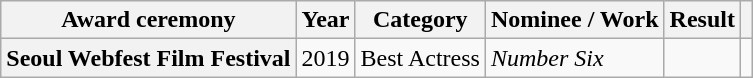<table class="wikitable plainrowheaders">
<tr>
<th scope="col">Award ceremony</th>
<th scope="col">Year</th>
<th scope="col">Category</th>
<th scope="col">Nominee / Work</th>
<th scope="col">Result</th>
<th scope="col" class="unsortable"></th>
</tr>
<tr>
<th scope="row">Seoul Webfest Film Festival</th>
<td style="text-align:center">2019</td>
<td>Best Actress</td>
<td><em>Number Six</em></td>
<td></td>
<td style="text-align:center"></td>
</tr>
</table>
